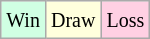<table class="wikitable">
<tr>
<td style="background:#d0ffe3;"><small>Win</small></td>
<td style="background:#ffd;"><small>Draw</small></td>
<td style="background:#ffd0e3;"><small>Loss</small></td>
</tr>
</table>
